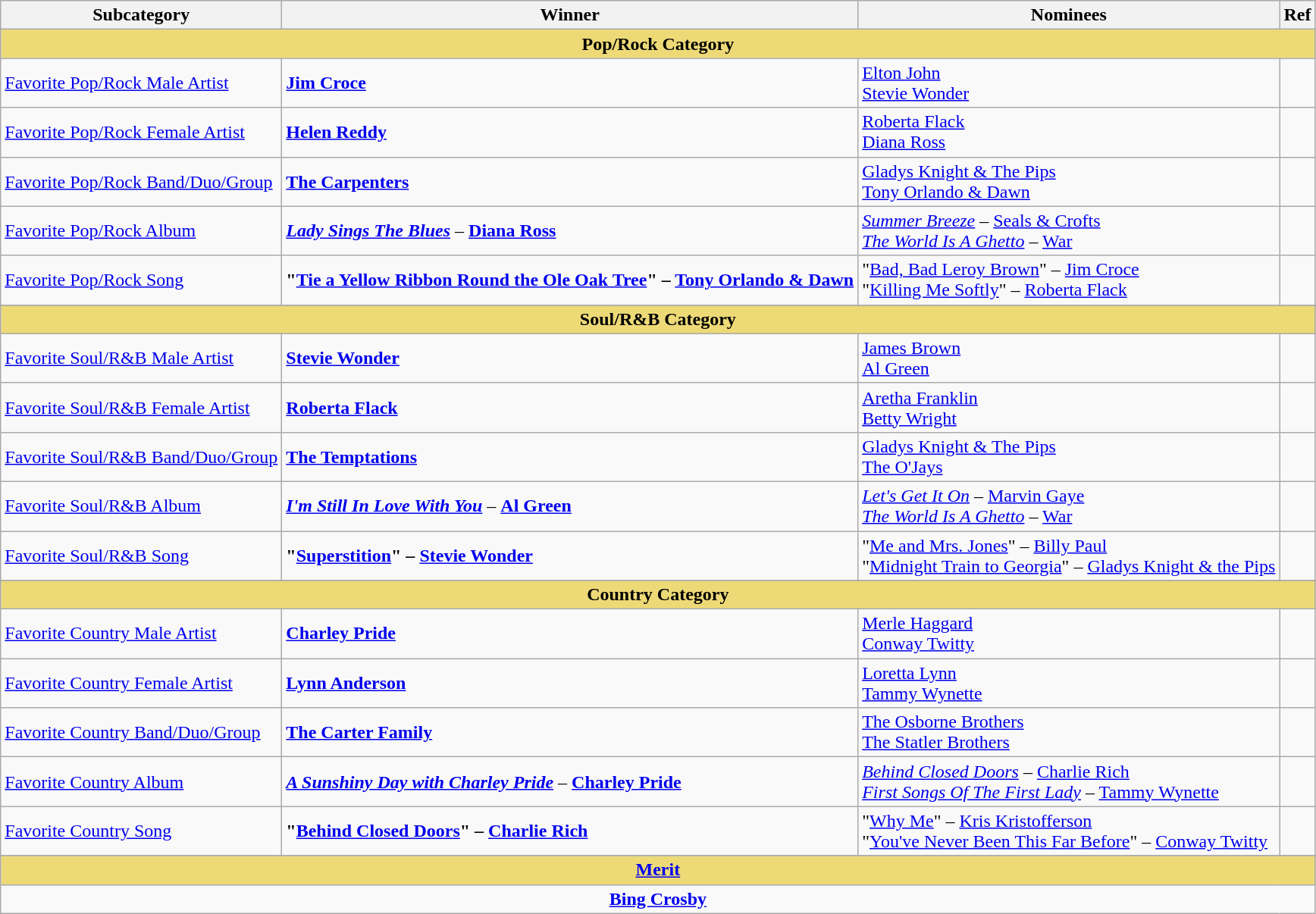<table class="wikitable">
<tr>
<th><strong>Subcategory</strong></th>
<th><strong>Winner</strong></th>
<th><strong>Nominees</strong></th>
<th><strong>Ref</strong></th>
</tr>
<tr>
<td bgcolor="#edda77" colspan=4 align=center><strong>Pop/Rock Category</strong></td>
</tr>
<tr>
<td><a href='#'>Favorite Pop/Rock Male Artist</a></td>
<td><strong><a href='#'>Jim Croce</a></strong></td>
<td><a href='#'>Elton John</a> <br> <a href='#'>Stevie Wonder</a></td>
<td></td>
</tr>
<tr>
<td><a href='#'>Favorite Pop/Rock Female Artist</a></td>
<td><strong><a href='#'>Helen Reddy</a></strong></td>
<td><a href='#'>Roberta Flack</a> <br> <a href='#'>Diana Ross</a></td>
<td></td>
</tr>
<tr>
<td><a href='#'>Favorite Pop/Rock Band/Duo/Group</a></td>
<td><strong><a href='#'>The Carpenters</a></strong></td>
<td><a href='#'>Gladys Knight & The Pips</a> <br> <a href='#'>Tony Orlando & Dawn</a></td>
<td></td>
</tr>
<tr>
<td><a href='#'>Favorite Pop/Rock Album</a></td>
<td><strong><em><a href='#'>Lady Sings The Blues</a></em></strong> – <strong><a href='#'>Diana Ross</a></strong></td>
<td><em><a href='#'>Summer Breeze</a></em> – <a href='#'>Seals & Crofts</a> <br> <em><a href='#'>The World Is A Ghetto</a></em> – <a href='#'>War</a></td>
<td></td>
</tr>
<tr>
<td><a href='#'>Favorite Pop/Rock Song</a></td>
<td><strong>"<a href='#'>Tie a Yellow Ribbon Round the Ole Oak Tree</a>" – <a href='#'>Tony Orlando & Dawn</a></strong></td>
<td>"<a href='#'>Bad, Bad Leroy Brown</a>" – <a href='#'>Jim Croce</a> <br> "<a href='#'>Killing Me Softly</a>" – <a href='#'>Roberta Flack</a></td>
<td></td>
</tr>
<tr>
</tr>
<tr>
<td bgcolor="#edda77" colspan=4 align=center><strong>Soul/R&B Category</strong></td>
</tr>
<tr>
<td><a href='#'>Favorite Soul/R&B Male Artist</a></td>
<td><strong><a href='#'>Stevie Wonder</a></strong></td>
<td><a href='#'>James Brown</a> <br> <a href='#'>Al Green</a></td>
<td></td>
</tr>
<tr>
<td><a href='#'>Favorite Soul/R&B Female Artist</a></td>
<td><strong><a href='#'>Roberta Flack</a></strong></td>
<td><a href='#'>Aretha Franklin</a> <br> <a href='#'>Betty Wright</a></td>
<td></td>
</tr>
<tr>
<td><a href='#'>Favorite Soul/R&B Band/Duo/Group</a></td>
<td><strong><a href='#'>The Temptations</a></strong></td>
<td><a href='#'>Gladys Knight & The Pips</a> <br> <a href='#'>The O'Jays</a></td>
<td></td>
</tr>
<tr>
<td><a href='#'>Favorite Soul/R&B Album</a></td>
<td><strong><em><a href='#'>I'm Still In Love With You</a></em></strong> – <strong><a href='#'>Al Green</a></strong></td>
<td><em><a href='#'>Let's Get It On</a></em> – <a href='#'>Marvin Gaye</a> <br> <em><a href='#'>The World Is A Ghetto</a></em> – <a href='#'>War</a></td>
<td></td>
</tr>
<tr>
<td><a href='#'>Favorite Soul/R&B Song</a></td>
<td><strong>"<a href='#'>Superstition</a>" – <a href='#'>Stevie Wonder</a></strong></td>
<td>"<a href='#'>Me and Mrs. Jones</a>" – <a href='#'>Billy Paul</a> <br> "<a href='#'>Midnight Train to Georgia</a>" – <a href='#'>Gladys Knight & the Pips</a></td>
<td></td>
</tr>
<tr>
</tr>
<tr>
<td bgcolor="#edda77" colspan=4 align=center><strong>Country Category</strong></td>
</tr>
<tr>
<td><a href='#'>Favorite Country Male Artist</a></td>
<td><strong><a href='#'>Charley Pride</a></strong></td>
<td><a href='#'>Merle Haggard</a> <br> <a href='#'>Conway Twitty</a></td>
<td></td>
</tr>
<tr>
<td><a href='#'>Favorite Country Female Artist</a></td>
<td><strong><a href='#'>Lynn Anderson</a></strong></td>
<td><a href='#'>Loretta Lynn</a> <br> <a href='#'>Tammy Wynette</a></td>
<td></td>
</tr>
<tr>
<td><a href='#'>Favorite Country Band/Duo/Group</a></td>
<td><strong><a href='#'>The Carter Family</a></strong></td>
<td><a href='#'>The Osborne Brothers</a> <br> <a href='#'>The Statler Brothers</a></td>
<td></td>
</tr>
<tr>
<td><a href='#'>Favorite Country Album</a></td>
<td><strong><em><a href='#'>A Sunshiny Day with Charley Pride</a></em></strong> – <strong><a href='#'>Charley Pride</a></strong></td>
<td><em><a href='#'>Behind Closed Doors</a></em> – <a href='#'>Charlie Rich</a> <br> <em><a href='#'>First Songs Of The First Lady</a></em> – <a href='#'>Tammy Wynette</a></td>
<td></td>
</tr>
<tr>
<td><a href='#'>Favorite Country Song</a></td>
<td><strong>"<a href='#'>Behind Closed Doors</a>" – <a href='#'>Charlie Rich</a></strong></td>
<td>"<a href='#'>Why Me</a>" – <a href='#'>Kris Kristofferson</a> <br> "<a href='#'>You've Never Been This Far Before</a>" – <a href='#'>Conway Twitty</a></td>
<td></td>
</tr>
<tr>
</tr>
<tr>
<td bgcolor="#edda77" colspan=4 align=center><strong><a href='#'>Merit</a></strong></td>
</tr>
<tr>
<td colspan="4" align="center"><strong><a href='#'>Bing Crosby</a></strong></td>
</tr>
</table>
